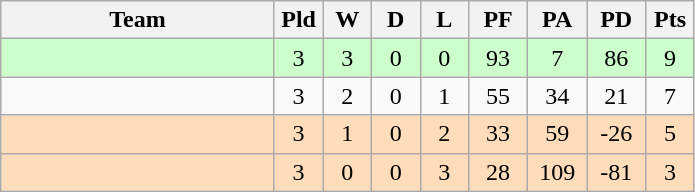<table class="wikitable" style="text-align:center;">
<tr>
<th width=175>Team</th>
<th width=25 abbr="Played">Pld</th>
<th width=25 abbr="Won">W</th>
<th width=25 abbr="Drawn">D</th>
<th width=25 abbr="Lost">L</th>
<th width=32 abbr="Points for">PF</th>
<th width=32 abbr="Points against">PA</th>
<th width=32 abbr="Points difference">PD</th>
<th width=25 abbr="Points">Pts</th>
</tr>
<tr bgcolor="#ccffcc">
<td align=left></td>
<td>3</td>
<td>3</td>
<td>0</td>
<td>0</td>
<td>93</td>
<td>7</td>
<td>86</td>
<td>9</td>
</tr>
<tr>
<td align=left></td>
<td>3</td>
<td>2</td>
<td>0</td>
<td>1</td>
<td>55</td>
<td>34</td>
<td>21</td>
<td>7</td>
</tr>
<tr bgcolor="#ffddbb">
<td align=left></td>
<td>3</td>
<td>1</td>
<td>0</td>
<td>2</td>
<td>33</td>
<td>59</td>
<td>-26</td>
<td>5</td>
</tr>
<tr bgcolor="#ffddbb">
<td align=left></td>
<td>3</td>
<td>0</td>
<td>0</td>
<td>3</td>
<td>28</td>
<td>109</td>
<td>-81</td>
<td>3</td>
</tr>
</table>
